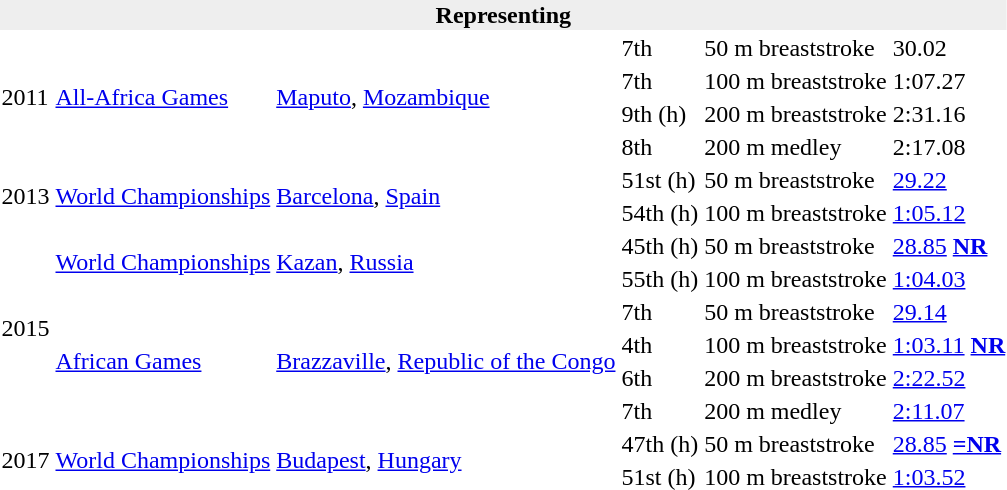<table>
<tr>
<th bgcolor="#eeeeee" colspan="6">Representing </th>
</tr>
<tr>
<td rowspan=4>2011</td>
<td rowspan=4><a href='#'>All-Africa Games</a></td>
<td rowspan=4 align=left> <a href='#'>Maputo</a>, <a href='#'>Mozambique</a></td>
<td>7th</td>
<td>50 m breaststroke</td>
<td>30.02</td>
</tr>
<tr>
<td>7th</td>
<td>100 m breaststroke</td>
<td>1:07.27</td>
</tr>
<tr>
<td>9th (h)</td>
<td>200 m breaststroke</td>
<td>2:31.16</td>
</tr>
<tr>
<td>8th</td>
<td>200 m medley</td>
<td>2:17.08</td>
</tr>
<tr>
<td rowspan=2>2013</td>
<td rowspan=2><a href='#'>World Championships</a></td>
<td rowspan=2 align=left> <a href='#'>Barcelona</a>, <a href='#'>Spain</a></td>
<td>51st (h)</td>
<td>50 m breaststroke</td>
<td><a href='#'>29.22</a></td>
</tr>
<tr>
<td>54th (h)</td>
<td>100 m breaststroke</td>
<td><a href='#'>1:05.12</a></td>
</tr>
<tr>
<td rowspan=6>2015</td>
<td rowspan=2><a href='#'>World Championships</a></td>
<td rowspan=2 align=left> <a href='#'>Kazan</a>, <a href='#'>Russia</a></td>
<td>45th (h)</td>
<td>50 m breaststroke</td>
<td><a href='#'>28.85</a> <strong><a href='#'>NR</a></strong></td>
</tr>
<tr>
<td>55th (h)</td>
<td>100 m breaststroke</td>
<td><a href='#'>1:04.03</a></td>
</tr>
<tr>
<td rowspan=4><a href='#'>African Games</a></td>
<td rowspan=4 align=left> <a href='#'>Brazzaville</a>, <a href='#'>Republic of the Congo</a></td>
<td>7th</td>
<td>50 m breaststroke </td>
<td><a href='#'>29.14</a></td>
</tr>
<tr>
<td>4th</td>
<td>100 m breaststroke </td>
<td><a href='#'>1:03.11</a> <strong><a href='#'>NR</a></strong></td>
</tr>
<tr>
<td>6th</td>
<td>200 m breaststroke </td>
<td><a href='#'>2:22.52</a></td>
</tr>
<tr>
<td>7th</td>
<td>200 m medley</td>
<td><a href='#'>2:11.07</a></td>
</tr>
<tr>
<td rowspan=2>2017</td>
<td rowspan=2><a href='#'>World Championships</a></td>
<td rowspan=2 align=left> <a href='#'>Budapest</a>, <a href='#'>Hungary</a></td>
<td>47th (h)</td>
<td>50 m breaststroke </td>
<td><a href='#'>28.85</a> <strong><a href='#'>=NR</a></strong></td>
</tr>
<tr>
<td>51st (h)</td>
<td>100 m breaststroke </td>
<td><a href='#'>1:03.52</a></td>
</tr>
</table>
